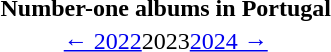<table class="toc" id="toc" summary="Contents">
<tr>
<th>Number-one albums in Portugal</th>
</tr>
<tr>
<td align="center"><a href='#'>← 2022</a>2023<a href='#'>2024 →</a></td>
</tr>
</table>
